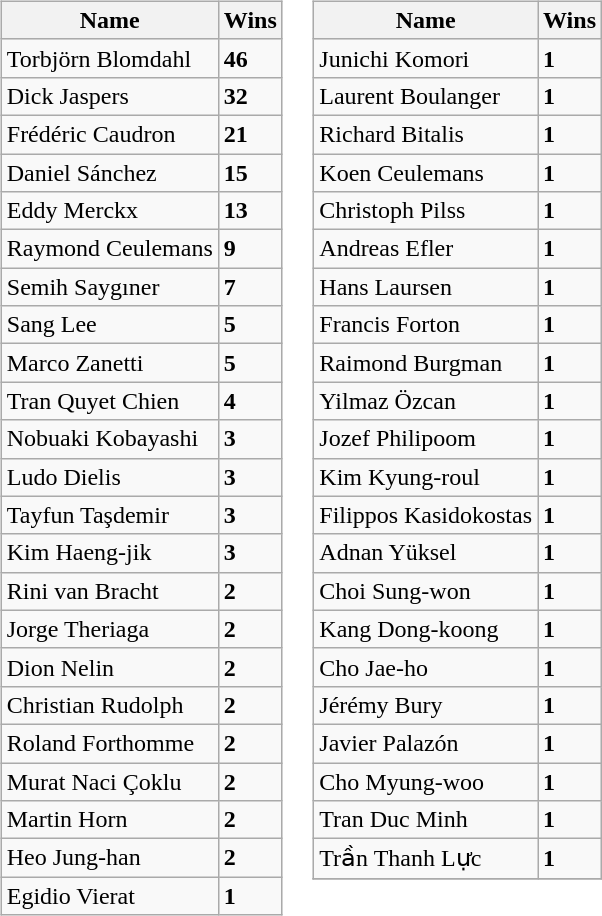<table>
<tr style="vertical-align:top;">
<td><br><table class="wikitable sortable">
<tr style="background:#efefef;">
<th>Name</th>
<th>Wins</th>
</tr>
<tr>
<td>  Torbjörn Blomdahl</td>
<td><strong>46</strong></td>
</tr>
<tr>
<td>  Dick Jaspers</td>
<td><strong>32</strong></td>
</tr>
<tr>
<td> Frédéric Caudron</td>
<td><strong>21</strong></td>
</tr>
<tr>
<td> Daniel Sánchez</td>
<td><strong>15</strong></td>
</tr>
<tr>
<td> Eddy Merckx</td>
<td><strong>13</strong></td>
</tr>
<tr>
<td> Raymond Ceulemans</td>
<td><strong>9</strong></td>
</tr>
<tr>
<td> Semih Saygıner</td>
<td><strong>7</strong></td>
</tr>
<tr>
<td> Sang Lee</td>
<td><strong>5</strong></td>
</tr>
<tr>
<td> Marco Zanetti</td>
<td><strong>5</strong></td>
</tr>
<tr>
<td> Tran Quyet Chien</td>
<td><strong>4</strong></td>
</tr>
<tr>
<td> Nobuaki Kobayashi</td>
<td><strong>3</strong></td>
</tr>
<tr>
<td> Ludo Dielis</td>
<td><strong>3</strong></td>
</tr>
<tr>
<td> Tayfun Taşdemir</td>
<td><strong>3</strong></td>
</tr>
<tr>
<td> Kim Haeng-jik</td>
<td><strong>3</strong></td>
</tr>
<tr>
<td> Rini van Bracht</td>
<td><strong>2</strong></td>
</tr>
<tr>
<td> Jorge Theriaga</td>
<td><strong>2</strong></td>
</tr>
<tr>
<td> Dion Nelin</td>
<td><strong>2</strong></td>
</tr>
<tr>
<td> Christian Rudolph</td>
<td><strong>2</strong></td>
</tr>
<tr>
<td> Roland Forthomme</td>
<td><strong>2</strong></td>
</tr>
<tr>
<td> Murat Naci Çoklu</td>
<td><strong>2</strong></td>
</tr>
<tr>
<td> Martin Horn</td>
<td><strong>2</strong></td>
</tr>
<tr>
<td> Heo Jung-han</td>
<td><strong>2</strong></td>
</tr>
<tr>
<td> Egidio Vierat</td>
<td><strong>1</strong></td>
</tr>
</table>
</td>
<td><br><table class="wikitable sortable">
<tr style="background:#efefef;">
<th>Name</th>
<th>Wins</th>
</tr>
<tr>
<td> Junichi Komori</td>
<td><strong>1</strong></td>
</tr>
<tr>
<td> Laurent Boulanger</td>
<td><strong>1</strong></td>
</tr>
<tr>
<td> Richard Bitalis</td>
<td><strong>1</strong></td>
</tr>
<tr>
<td> Koen Ceulemans</td>
<td><strong>1</strong></td>
</tr>
<tr>
<td> Christoph Pilss</td>
<td><strong>1</strong></td>
</tr>
<tr>
<td> Andreas Efler</td>
<td><strong>1</strong></td>
</tr>
<tr>
<td> Hans Laursen</td>
<td><strong>1</strong></td>
</tr>
<tr>
<td> Francis Forton</td>
<td><strong>1</strong></td>
</tr>
<tr>
<td> Raimond Burgman</td>
<td><strong>1</strong></td>
</tr>
<tr>
<td> Yilmaz Özcan</td>
<td><strong>1</strong></td>
</tr>
<tr>
<td> Jozef Philipoom</td>
<td><strong>1</strong></td>
</tr>
<tr>
<td> Kim Kyung-roul</td>
<td><strong>1</strong></td>
</tr>
<tr>
<td> Filippos Kasidokostas</td>
<td><strong>1</strong></td>
</tr>
<tr>
<td> Adnan Yüksel</td>
<td><strong>1</strong></td>
</tr>
<tr>
<td> Choi Sung-won</td>
<td><strong>1</strong></td>
</tr>
<tr>
<td> Kang Dong-koong</td>
<td><strong>1</strong></td>
</tr>
<tr>
<td> Cho Jae-ho</td>
<td><strong>1</strong></td>
</tr>
<tr>
<td> Jérémy Bury</td>
<td><strong>1</strong></td>
</tr>
<tr>
<td> Javier Palazón</td>
<td><strong>1</strong></td>
</tr>
<tr>
<td> Cho Myung-woo</td>
<td><strong>1</strong></td>
</tr>
<tr>
<td> Tran Duc Minh</td>
<td><strong>1</strong></td>
</tr>
<tr>
<td> Trần Thanh Lực</td>
<td><strong>1</strong></td>
</tr>
<tr>
</tr>
</table>
</td>
</tr>
</table>
